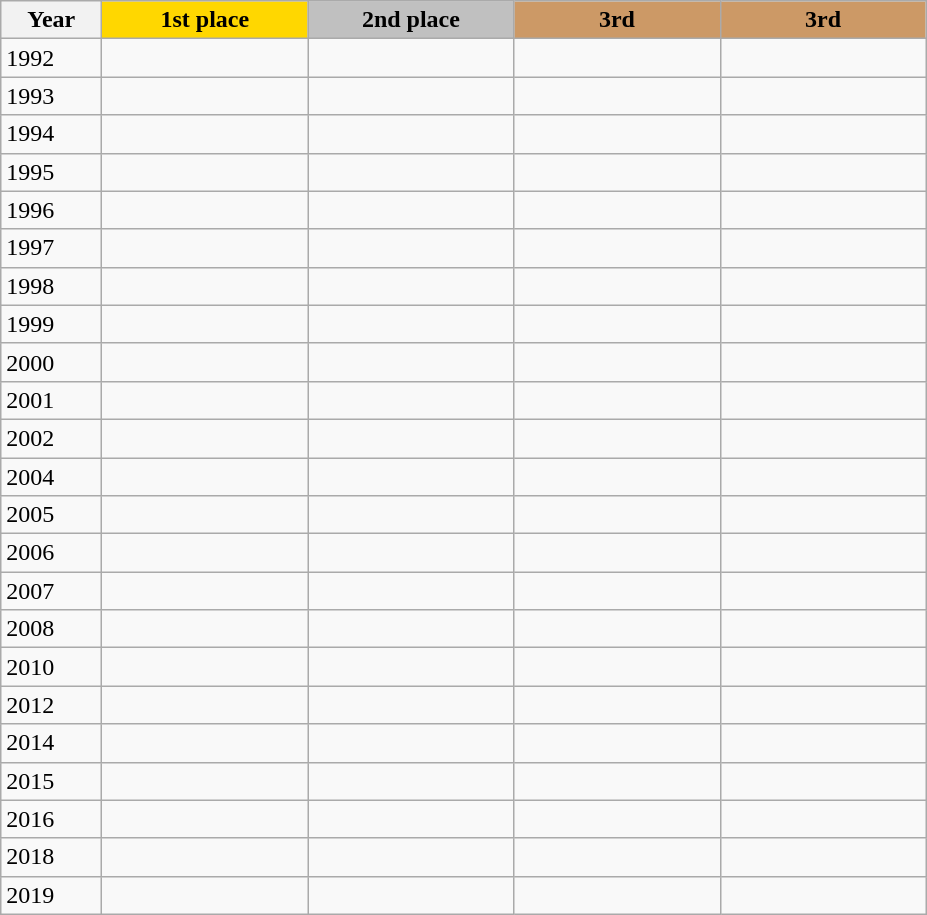<table class="wikitable" style="text-align:left;">
<tr>
<th style="width:60px;">Year</th>
<th style="width:130px; background: gold;">1st place</th>
<th style="width:130px; background: silver;">2nd place</th>
<th style="width:130px; background: #cc9966;">3rd</th>
<th style="width:130px; background: #cc9966;">3rd</th>
</tr>
<tr>
<td>1992</td>
<td></td>
<td></td>
<td></td>
<td></td>
</tr>
<tr>
<td>1993</td>
<td></td>
<td></td>
<td></td>
<td></td>
</tr>
<tr>
<td>1994</td>
<td></td>
<td></td>
<td></td>
<td></td>
</tr>
<tr>
<td>1995</td>
<td></td>
<td></td>
<td></td>
<td></td>
</tr>
<tr>
<td>1996</td>
<td></td>
<td></td>
<td></td>
<td></td>
</tr>
<tr>
<td>1997</td>
<td></td>
<td></td>
<td></td>
<td></td>
</tr>
<tr>
<td>1998</td>
<td></td>
<td></td>
<td></td>
<td></td>
</tr>
<tr>
<td>1999</td>
<td></td>
<td></td>
<td></td>
<td></td>
</tr>
<tr>
<td>2000</td>
<td></td>
<td></td>
<td></td>
<td></td>
</tr>
<tr>
<td>2001</td>
<td></td>
<td></td>
<td></td>
<td></td>
</tr>
<tr>
<td>2002</td>
<td></td>
<td></td>
<td></td>
<td></td>
</tr>
<tr>
<td>2004</td>
<td></td>
<td></td>
<td></td>
<td></td>
</tr>
<tr>
<td>2005</td>
<td></td>
<td></td>
<td></td>
<td></td>
</tr>
<tr>
<td>2006</td>
<td></td>
<td></td>
<td></td>
<td></td>
</tr>
<tr>
<td>2007</td>
<td></td>
<td></td>
<td></td>
<td></td>
</tr>
<tr>
<td>2008</td>
<td></td>
<td></td>
<td></td>
<td></td>
</tr>
<tr>
<td>2010</td>
<td></td>
<td></td>
<td></td>
<td></td>
</tr>
<tr>
<td>2012</td>
<td></td>
<td></td>
<td></td>
<td></td>
</tr>
<tr>
<td>2014</td>
<td></td>
<td></td>
<td></td>
<td></td>
</tr>
<tr>
<td>2015</td>
<td></td>
<td></td>
<td></td>
<td></td>
</tr>
<tr>
<td>2016</td>
<td></td>
<td></td>
<td></td>
<td></td>
</tr>
<tr>
<td>2018</td>
<td></td>
<td></td>
<td></td>
<td></td>
</tr>
<tr>
<td>2019</td>
<td></td>
<td></td>
<td></td>
<td></td>
</tr>
</table>
